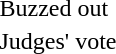<table>
<tr>
<td></td>
<td>Buzzed out</td>
</tr>
<tr>
<td></td>
<td>Judges' vote</td>
</tr>
</table>
